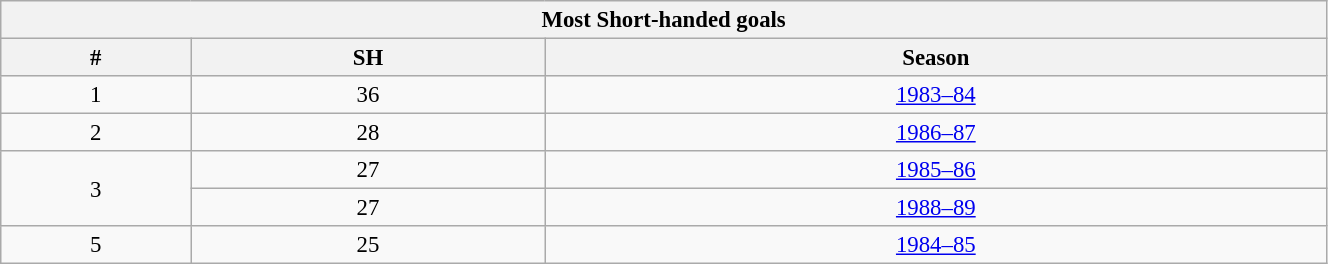<table class="wikitable" style="text-align: center; font-size: 95%" width="70%">
<tr>
<th colspan="3">Most Short-handed goals</th>
</tr>
<tr>
<th>#</th>
<th>SH</th>
<th>Season</th>
</tr>
<tr>
<td>1</td>
<td>36</td>
<td><a href='#'>1983–84</a></td>
</tr>
<tr>
<td>2</td>
<td>28</td>
<td><a href='#'>1986–87</a></td>
</tr>
<tr>
<td rowspan="2">3</td>
<td>27</td>
<td><a href='#'>1985–86</a></td>
</tr>
<tr>
<td>27</td>
<td><a href='#'>1988–89</a></td>
</tr>
<tr>
<td>5</td>
<td>25</td>
<td><a href='#'>1984–85</a></td>
</tr>
</table>
